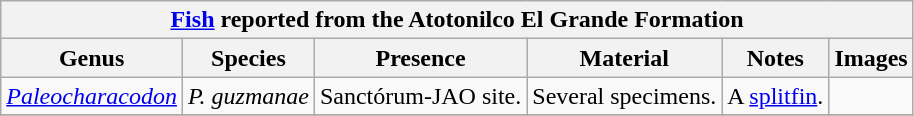<table class="wikitable" align="center">
<tr>
<th colspan="6" align="center"><strong><a href='#'>Fish</a> reported from the Atotonilco El Grande Formation</strong></th>
</tr>
<tr>
<th>Genus</th>
<th>Species</th>
<th>Presence</th>
<th><strong>Material</strong></th>
<th>Notes</th>
<th>Images</th>
</tr>
<tr>
<td><em><a href='#'>Paleocharacodon</a></em></td>
<td><em>P. guzmanae</em></td>
<td>Sanctórum-JAO site.</td>
<td>Several specimens.</td>
<td>A <a href='#'>splitfin</a>.</td>
<td></td>
</tr>
<tr>
</tr>
</table>
